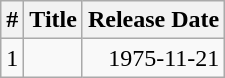<table class="wikitable">
<tr>
<th>#</th>
<th>Title</th>
<th>Release Date</th>
</tr>
<tr>
<td>1</td>
<td align="left"><br></td>
<td align="right">1975-11-21</td>
</tr>
</table>
